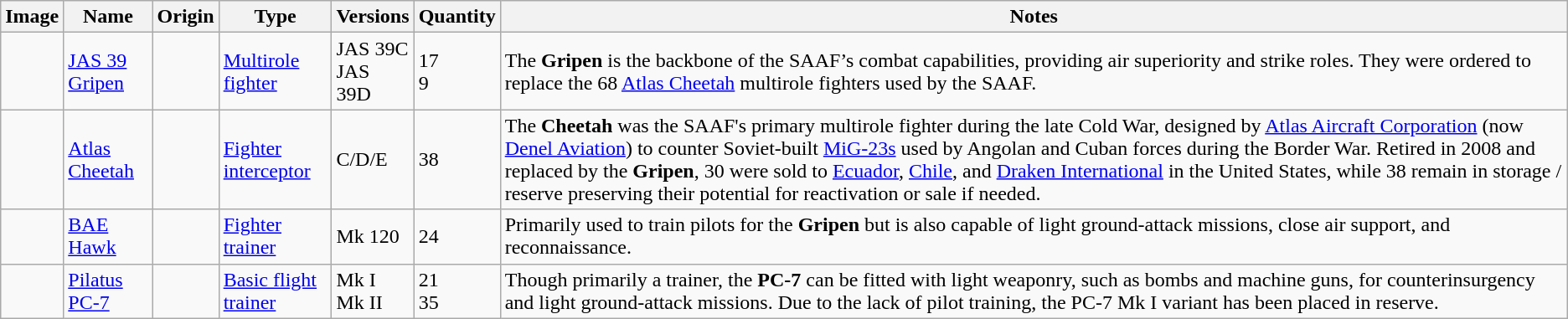<table class="wikitable">
<tr>
<th>Image</th>
<th>Name</th>
<th>Origin</th>
<th>Type</th>
<th>Versions</th>
<th>Quantity</th>
<th>Notes</th>
</tr>
<tr>
<td></td>
<td><a href='#'>JAS 39 Gripen</a></td>
<td></td>
<td><a href='#'>Multirole fighter</a></td>
<td>JAS 39C<br>JAS 39D</td>
<td>17<br>9</td>
<td>The <strong>Gripen</strong> is the backbone of the SAAF’s combat capabilities, providing air superiority and strike roles. They were ordered to replace the 68 <a href='#'>Atlas Cheetah</a> multirole fighters used by the SAAF.</td>
</tr>
<tr>
<td></td>
<td><a href='#'>Atlas Cheetah</a></td>
<td></td>
<td><a href='#'>Fighter interceptor</a></td>
<td>C/D/E</td>
<td>38</td>
<td>The <strong>Cheetah</strong> was the SAAF's primary multirole fighter during the late Cold War, designed by <a href='#'>Atlas Aircraft Corporation</a> (now <a href='#'>Denel Aviation</a>) to counter Soviet-built <a href='#'>MiG-23s</a> used by Angolan and Cuban forces during the Border War. Retired in 2008 and replaced by the <strong>Gripen</strong>, 30 were sold to <a href='#'>Ecuador</a>, <a href='#'>Chile</a>, and <a href='#'>Draken International</a> in the United States, while 38 remain in storage / reserve preserving their potential for reactivation or sale if needed.</td>
</tr>
<tr>
<td></td>
<td><a href='#'>BAE Hawk</a></td>
<td><br></td>
<td><a href='#'>Fighter trainer</a></td>
<td>Mk 120</td>
<td>24</td>
<td>Primarily used to train pilots for the <strong>Gripen</strong> but is also capable of light ground-attack missions, close air support, and reconnaissance.</td>
</tr>
<tr>
<td></td>
<td><a href='#'>Pilatus PC-7</a></td>
<td></td>
<td><a href='#'>Basic flight trainer</a></td>
<td>Mk I<br>Mk II</td>
<td>21<br>35</td>
<td>Though primarily a trainer, the <strong>PC-7</strong> can be fitted with light weaponry, such as bombs and machine guns, for counterinsurgency and light ground-attack missions. Due to the lack of pilot training, the PC-7 Mk I variant has been placed in reserve.</td>
</tr>
</table>
